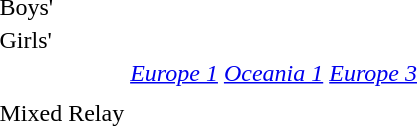<table>
<tr>
<td>Boys'<br></td>
<td></td>
<td></td>
<td></td>
</tr>
<tr>
<td>Girls'<br></td>
<td></td>
<td></td>
<td></td>
</tr>
<tr>
<td>Mixed Relay<br></td>
<td> <a href='#'><em>Europe 1</em></a><br><br><br><br></td>
<td> <a href='#'><em>Oceania 1</em></a><br><br><br><br></td>
<td> <a href='#'><em>Europe 3</em></a> <br><br><br><br></td>
</tr>
</table>
